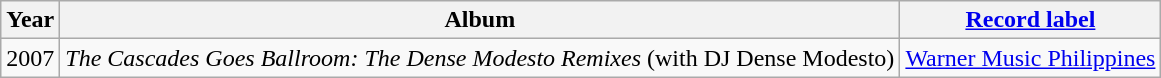<table class="wikitable" style=text-align:center;>
<tr>
<th>Year</th>
<th>Album</th>
<th><a href='#'>Record label</a></th>
</tr>
<tr>
<td>2007</td>
<td><em>The Cascades Goes Ballroom: The Dense Modesto Remixes</em> (with DJ Dense Modesto)</td>
<td><a href='#'>Warner Music Philippines</a></td>
</tr>
</table>
